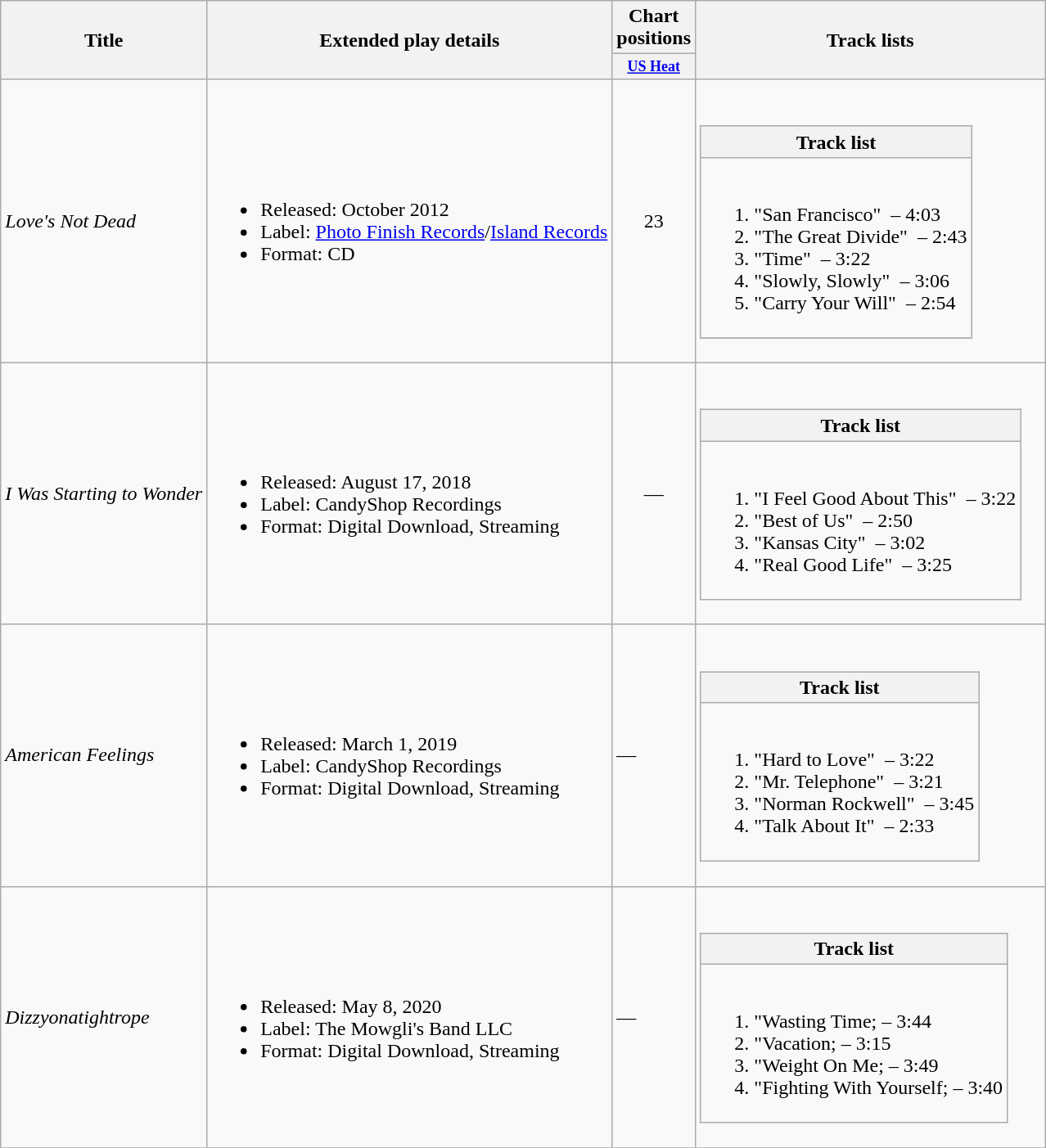<table class="wikitable">
<tr>
<th rowspan="2" width:12em;>Title</th>
<th rowspan="2" width:35em;">Extended play details</th>
<th>Chart positions</th>
<th rowspan="2" width:10em;>Track lists</th>
</tr>
<tr>
<th style="width:3em;font-size:75%"><a href='#'>US Heat</a><br></th>
</tr>
<tr>
<td align="left"><em>Love's Not Dead</em></td>
<td><br><ul><li>Released: October 2012</li><li>Label: <a href='#'>Photo Finish Records</a>/<a href='#'>Island Records</a></li><li>Format: CD</li></ul></td>
<td align="center">23</td>
<td><br><table class="wikitable collapsible collapsed">
<tr>
<th>Track list</th>
</tr>
<tr>
<td><br><ol><li>"San Francisco"  – 4:03</li><li>"The Great Divide"  – 2:43</li><li>"Time"  – 3:22</li><li>"Slowly, Slowly"  – 3:06</li><li>"Carry Your Will"  – 2:54</li></ol></td>
</tr>
<tr>
</tr>
</table>
</td>
</tr>
<tr>
<td align="left"><em>I Was Starting to Wonder</em></td>
<td><br><ul><li>Released: August 17, 2018</li><li>Label: CandyShop Recordings</li><li>Format: Digital Download, Streaming</li></ul></td>
<td align="center">—</td>
<td><br><table class="wikitable collapsible collapsed">
<tr>
<th>Track list</th>
</tr>
<tr>
<td><br><ol><li>"I Feel Good About This"  – 3:22</li><li>"Best of Us"  – 2:50</li><li>"Kansas City"  – 3:02</li><li>"Real Good Life"  – 3:25</li></ol></td>
</tr>
</table>
</td>
</tr>
<tr>
<td><em>American Feelings</em></td>
<td><br><ul><li>Released: March 1, 2019</li><li>Label: CandyShop Recordings</li><li>Format: Digital Download, Streaming</li></ul></td>
<td>—</td>
<td><br><table class="wikitable collapsible collapsed">
<tr>
<th>Track list</th>
</tr>
<tr>
<td><br><ol><li>"Hard to Love"  – 3:22</li><li>"Mr. Telephone"  – 3:21</li><li>"Norman Rockwell"  – 3:45</li><li>"Talk About It"  – 2:33</li></ol></td>
</tr>
</table>
</td>
</tr>
<tr>
<td><em>Dizzyonatightrope</em></td>
<td><br><ul><li>Released: May 8, 2020</li><li>Label: The Mowgli's Band LLC</li><li>Format: Digital Download, Streaming</li></ul></td>
<td>—</td>
<td><br><table class="wikitable collapsible collapsed">
<tr>
<th>Track list</th>
</tr>
<tr>
<td><br><ol><li>"Wasting Time; – 3:44</li><li>"Vacation; – 3:15</li><li>"Weight On Me; – 3:49</li><li>"Fighting With Yourself; – 3:40</li></ol></td>
</tr>
</table>
</td>
</tr>
<tr>
</tr>
<tr>
</tr>
</table>
